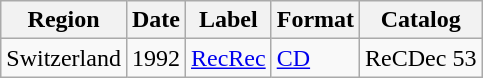<table class="wikitable">
<tr>
<th>Region</th>
<th>Date</th>
<th>Label</th>
<th>Format</th>
<th>Catalog</th>
</tr>
<tr>
<td>Switzerland</td>
<td>1992</td>
<td><a href='#'>RecRec</a></td>
<td><a href='#'>CD</a></td>
<td>ReCDec 53</td>
</tr>
</table>
